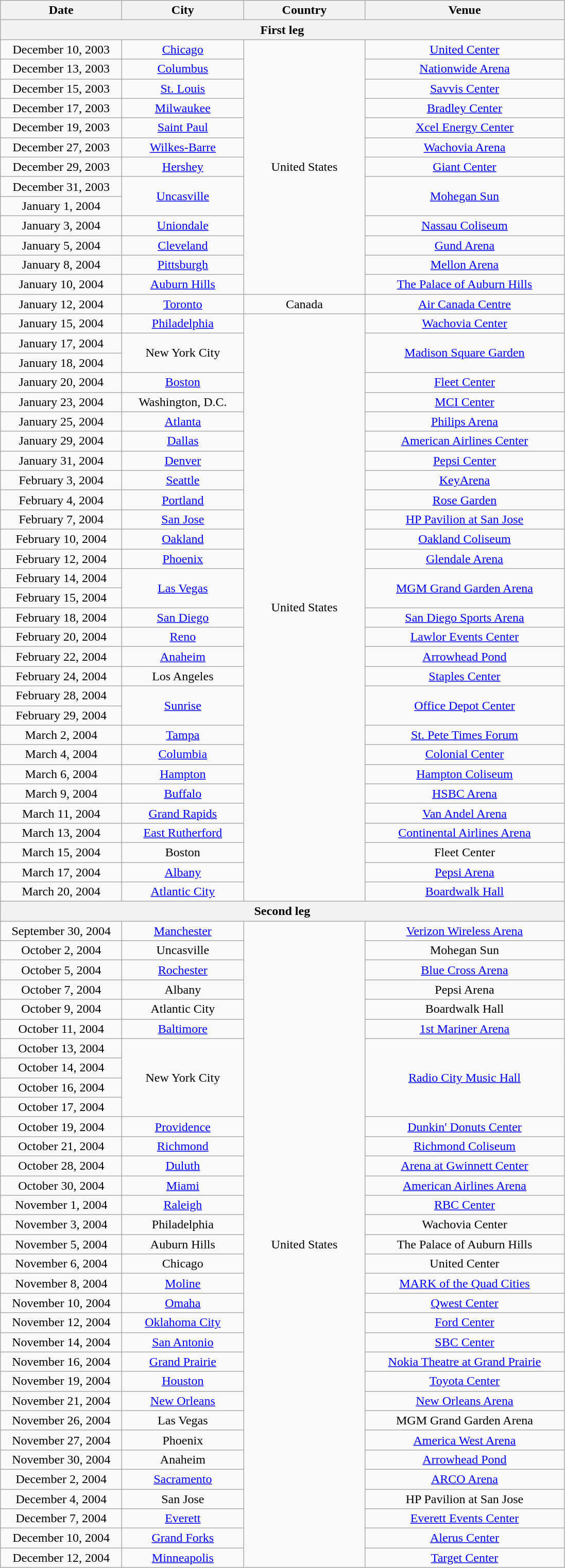<table class="wikitable" style="text-align:center;">
<tr>
<th style="width:150px;">Date</th>
<th style="width:150px;">City</th>
<th style="width:150px;">Country</th>
<th style="width:250px;">Venue</th>
</tr>
<tr>
<th colspan="4">First leg</th>
</tr>
<tr>
<td>December 10, 2003</td>
<td><a href='#'>Chicago</a></td>
<td rowspan="13">United States</td>
<td><a href='#'>United Center</a></td>
</tr>
<tr>
<td>December 13, 2003</td>
<td><a href='#'>Columbus</a></td>
<td><a href='#'>Nationwide Arena</a></td>
</tr>
<tr>
<td>December 15, 2003</td>
<td><a href='#'>St. Louis</a></td>
<td><a href='#'>Savvis Center</a></td>
</tr>
<tr>
<td>December 17, 2003</td>
<td><a href='#'>Milwaukee</a></td>
<td><a href='#'>Bradley Center</a></td>
</tr>
<tr>
<td>December 19, 2003</td>
<td><a href='#'>Saint Paul</a></td>
<td><a href='#'>Xcel Energy Center</a></td>
</tr>
<tr>
<td>December 27, 2003</td>
<td><a href='#'>Wilkes-Barre</a></td>
<td><a href='#'>Wachovia Arena</a></td>
</tr>
<tr>
<td>December 29, 2003</td>
<td><a href='#'>Hershey</a></td>
<td><a href='#'>Giant Center</a></td>
</tr>
<tr>
<td>December 31, 2003</td>
<td rowspan="2"><a href='#'>Uncasville</a></td>
<td rowspan="2"><a href='#'>Mohegan Sun</a></td>
</tr>
<tr>
<td>January 1, 2004</td>
</tr>
<tr>
<td>January 3, 2004</td>
<td><a href='#'>Uniondale</a></td>
<td><a href='#'>Nassau Coliseum</a></td>
</tr>
<tr>
<td>January 5, 2004</td>
<td><a href='#'>Cleveland</a></td>
<td><a href='#'>Gund Arena</a></td>
</tr>
<tr>
<td>January 8, 2004</td>
<td><a href='#'>Pittsburgh</a></td>
<td><a href='#'>Mellon Arena</a></td>
</tr>
<tr>
<td>January 10, 2004</td>
<td><a href='#'>Auburn Hills</a></td>
<td><a href='#'>The Palace of Auburn Hills</a></td>
</tr>
<tr>
<td>January 12, 2004</td>
<td><a href='#'>Toronto</a></td>
<td>Canada</td>
<td><a href='#'>Air Canada Centre</a></td>
</tr>
<tr>
<td>January 15, 2004</td>
<td><a href='#'>Philadelphia</a></td>
<td rowspan="30">United States</td>
<td><a href='#'>Wachovia Center</a></td>
</tr>
<tr>
<td>January 17, 2004</td>
<td rowspan="2">New York City</td>
<td rowspan="2"><a href='#'>Madison Square Garden</a></td>
</tr>
<tr>
<td>January 18, 2004</td>
</tr>
<tr>
<td>January 20, 2004</td>
<td><a href='#'>Boston</a></td>
<td><a href='#'>Fleet Center</a></td>
</tr>
<tr>
<td>January 23, 2004</td>
<td>Washington, D.C.</td>
<td><a href='#'>MCI Center</a></td>
</tr>
<tr>
<td>January 25, 2004</td>
<td><a href='#'>Atlanta</a></td>
<td><a href='#'>Philips Arena</a></td>
</tr>
<tr>
<td>January 29, 2004</td>
<td><a href='#'>Dallas</a></td>
<td><a href='#'>American Airlines Center</a></td>
</tr>
<tr>
<td>January 31, 2004</td>
<td><a href='#'>Denver</a></td>
<td><a href='#'>Pepsi Center</a></td>
</tr>
<tr>
<td>February 3, 2004</td>
<td><a href='#'>Seattle</a></td>
<td><a href='#'>KeyArena</a></td>
</tr>
<tr>
<td>February 4, 2004</td>
<td><a href='#'>Portland</a></td>
<td><a href='#'>Rose Garden</a></td>
</tr>
<tr>
<td>February 7, 2004</td>
<td><a href='#'>San Jose</a></td>
<td><a href='#'>HP Pavilion at San Jose</a></td>
</tr>
<tr>
<td>February 10, 2004</td>
<td><a href='#'>Oakland</a></td>
<td><a href='#'>Oakland Coliseum</a></td>
</tr>
<tr>
<td>February 12, 2004</td>
<td><a href='#'>Phoenix</a></td>
<td><a href='#'>Glendale Arena</a></td>
</tr>
<tr>
<td>February 14, 2004</td>
<td rowspan="2"><a href='#'>Las Vegas</a></td>
<td rowspan="2"><a href='#'>MGM Grand Garden Arena</a></td>
</tr>
<tr>
<td>February 15, 2004</td>
</tr>
<tr>
<td>February 18, 2004</td>
<td><a href='#'>San Diego</a></td>
<td><a href='#'>San Diego Sports Arena</a></td>
</tr>
<tr>
<td>February 20, 2004</td>
<td><a href='#'>Reno</a></td>
<td><a href='#'>Lawlor Events Center</a></td>
</tr>
<tr>
<td>February 22, 2004</td>
<td><a href='#'>Anaheim</a></td>
<td><a href='#'>Arrowhead Pond</a></td>
</tr>
<tr>
<td>February 24, 2004</td>
<td>Los Angeles</td>
<td><a href='#'>Staples Center</a></td>
</tr>
<tr>
<td>February 28, 2004</td>
<td rowspan="2"><a href='#'>Sunrise</a></td>
<td rowspan="2"><a href='#'>Office Depot Center</a></td>
</tr>
<tr>
<td>February 29, 2004</td>
</tr>
<tr>
<td>March 2, 2004</td>
<td><a href='#'>Tampa</a></td>
<td><a href='#'>St. Pete Times Forum</a></td>
</tr>
<tr>
<td>March 4, 2004</td>
<td><a href='#'>Columbia</a></td>
<td><a href='#'>Colonial Center</a></td>
</tr>
<tr>
<td>March 6, 2004</td>
<td><a href='#'>Hampton</a></td>
<td><a href='#'>Hampton Coliseum</a></td>
</tr>
<tr>
<td>March 9, 2004</td>
<td><a href='#'>Buffalo</a></td>
<td><a href='#'>HSBC Arena</a></td>
</tr>
<tr>
<td>March 11, 2004</td>
<td><a href='#'>Grand Rapids</a></td>
<td><a href='#'>Van Andel Arena</a></td>
</tr>
<tr>
<td>March 13, 2004</td>
<td><a href='#'>East Rutherford</a></td>
<td><a href='#'>Continental Airlines Arena</a></td>
</tr>
<tr>
<td>March 15, 2004</td>
<td>Boston</td>
<td>Fleet Center</td>
</tr>
<tr>
<td>March 17, 2004</td>
<td><a href='#'>Albany</a></td>
<td><a href='#'>Pepsi Arena</a></td>
</tr>
<tr>
<td>March 20, 2004</td>
<td><a href='#'>Atlantic City</a></td>
<td><a href='#'>Boardwalk Hall</a></td>
</tr>
<tr>
<th colspan="4">Second leg</th>
</tr>
<tr>
<td>September 30, 2004</td>
<td><a href='#'>Manchester</a></td>
<td rowspan="33">United States</td>
<td><a href='#'>Verizon Wireless Arena</a></td>
</tr>
<tr>
<td>October 2, 2004</td>
<td>Uncasville</td>
<td>Mohegan Sun</td>
</tr>
<tr>
<td>October 5, 2004</td>
<td><a href='#'>Rochester</a></td>
<td><a href='#'>Blue Cross Arena</a></td>
</tr>
<tr>
<td>October 7, 2004</td>
<td>Albany</td>
<td>Pepsi Arena</td>
</tr>
<tr>
<td>October 9, 2004</td>
<td>Atlantic City</td>
<td>Boardwalk Hall</td>
</tr>
<tr>
<td>October 11, 2004</td>
<td><a href='#'>Baltimore</a></td>
<td><a href='#'>1st Mariner Arena</a></td>
</tr>
<tr>
<td>October 13, 2004</td>
<td rowspan="4">New York City</td>
<td rowspan="4"><a href='#'>Radio City Music Hall</a></td>
</tr>
<tr>
<td>October 14, 2004</td>
</tr>
<tr>
<td>October 16, 2004</td>
</tr>
<tr>
<td>October 17, 2004</td>
</tr>
<tr>
<td>October 19, 2004</td>
<td><a href='#'>Providence</a></td>
<td><a href='#'>Dunkin' Donuts Center</a></td>
</tr>
<tr>
<td>October 21, 2004</td>
<td><a href='#'>Richmond</a></td>
<td><a href='#'>Richmond Coliseum</a></td>
</tr>
<tr>
<td>October 28, 2004</td>
<td><a href='#'>Duluth</a></td>
<td><a href='#'>Arena at Gwinnett Center</a></td>
</tr>
<tr>
<td>October 30, 2004</td>
<td><a href='#'>Miami</a></td>
<td><a href='#'>American Airlines Arena</a></td>
</tr>
<tr>
<td>November 1, 2004</td>
<td><a href='#'>Raleigh</a></td>
<td><a href='#'>RBC Center</a></td>
</tr>
<tr>
<td>November 3, 2004</td>
<td>Philadelphia</td>
<td>Wachovia Center</td>
</tr>
<tr>
<td>November 5, 2004</td>
<td>Auburn Hills</td>
<td>The Palace of Auburn Hills</td>
</tr>
<tr>
<td>November 6, 2004</td>
<td>Chicago</td>
<td>United Center</td>
</tr>
<tr>
<td>November 8, 2004</td>
<td><a href='#'>Moline</a></td>
<td><a href='#'>MARK of the Quad Cities</a></td>
</tr>
<tr>
<td>November 10, 2004</td>
<td><a href='#'>Omaha</a></td>
<td><a href='#'>Qwest Center</a></td>
</tr>
<tr>
<td>November 12, 2004</td>
<td><a href='#'>Oklahoma City</a></td>
<td><a href='#'>Ford Center</a></td>
</tr>
<tr>
<td>November 14, 2004</td>
<td><a href='#'>San Antonio</a></td>
<td><a href='#'>SBC Center</a></td>
</tr>
<tr>
<td>November 16, 2004</td>
<td><a href='#'>Grand Prairie</a></td>
<td><a href='#'>Nokia Theatre at Grand Prairie</a></td>
</tr>
<tr>
<td>November 19, 2004</td>
<td><a href='#'>Houston</a></td>
<td><a href='#'>Toyota Center</a></td>
</tr>
<tr>
<td>November 21, 2004</td>
<td><a href='#'>New Orleans</a></td>
<td><a href='#'>New Orleans Arena</a></td>
</tr>
<tr>
<td>November 26, 2004</td>
<td>Las Vegas</td>
<td>MGM Grand Garden Arena</td>
</tr>
<tr>
<td>November 27, 2004</td>
<td>Phoenix</td>
<td><a href='#'>America West Arena</a></td>
</tr>
<tr>
<td>November 30, 2004</td>
<td>Anaheim</td>
<td><a href='#'>Arrowhead Pond</a></td>
</tr>
<tr>
<td>December 2, 2004</td>
<td><a href='#'>Sacramento</a></td>
<td><a href='#'>ARCO Arena</a></td>
</tr>
<tr>
<td>December 4, 2004</td>
<td>San Jose</td>
<td>HP Pavilion at San Jose</td>
</tr>
<tr>
<td>December 7, 2004</td>
<td><a href='#'>Everett</a></td>
<td><a href='#'>Everett Events Center</a></td>
</tr>
<tr>
<td>December 10, 2004</td>
<td><a href='#'>Grand Forks</a></td>
<td><a href='#'>Alerus Center</a></td>
</tr>
<tr>
<td>December 12, 2004</td>
<td><a href='#'>Minneapolis</a></td>
<td><a href='#'>Target Center</a></td>
</tr>
</table>
